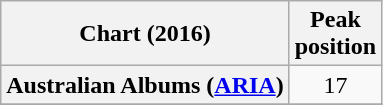<table class="wikitable sortable plainrowheaders" style="text-align:center">
<tr>
<th scope="col">Chart (2016)</th>
<th scope="col">Peak<br> position</th>
</tr>
<tr>
<th scope="row">Australian Albums (<a href='#'>ARIA</a>)</th>
<td>17</td>
</tr>
<tr>
</tr>
</table>
